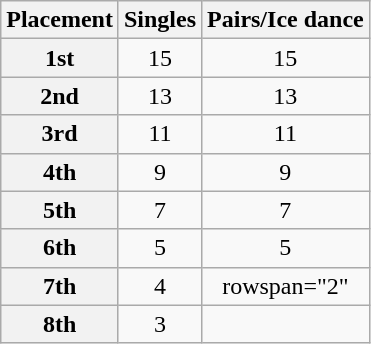<table class="wikitable unsortable" style="text-align:center">
<tr>
<th scope="col">Placement</th>
<th scope="col">Singles</th>
<th scope="col">Pairs/Ice dance</th>
</tr>
<tr>
<th scope="row">1st</th>
<td>15</td>
<td>15</td>
</tr>
<tr>
<th scope="row">2nd</th>
<td>13</td>
<td>13</td>
</tr>
<tr>
<th scope="row">3rd</th>
<td>11</td>
<td>11</td>
</tr>
<tr>
<th scope="row">4th</th>
<td>9</td>
<td>9</td>
</tr>
<tr>
<th scope="row">5th</th>
<td>7</td>
<td>7</td>
</tr>
<tr>
<th scope="row">6th</th>
<td>5</td>
<td>5</td>
</tr>
<tr>
<th scope="row">7th</th>
<td>4</td>
<td>rowspan="2" </td>
</tr>
<tr>
<th scope="row">8th</th>
<td>3</td>
</tr>
</table>
